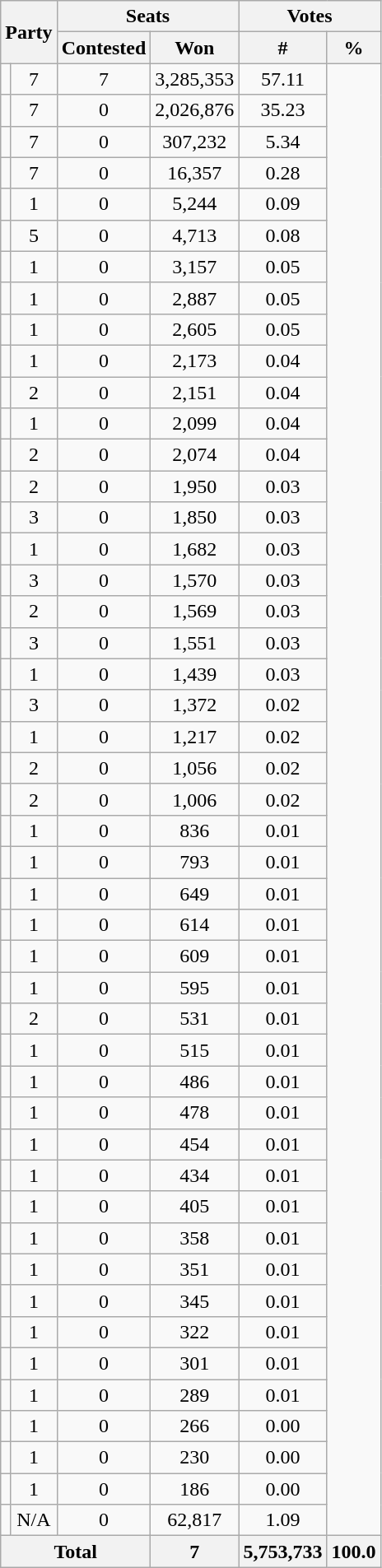<table class="wikitable" style="text-align: center">
<tr>
<th colspan="2" rowspan="2">Party</th>
<th colspan="2">Seats</th>
<th colspan="2">Votes</th>
</tr>
<tr>
<th>Contested</th>
<th>Won</th>
<th>#</th>
<th>%</th>
</tr>
<tr>
<td></td>
<td>7</td>
<td>7</td>
<td>3,285,353</td>
<td>57.11</td>
</tr>
<tr>
<td></td>
<td>7</td>
<td>0</td>
<td>2,026,876</td>
<td>35.23</td>
</tr>
<tr>
<td></td>
<td>7</td>
<td>0</td>
<td>307,232</td>
<td>5.34</td>
</tr>
<tr>
<td></td>
<td>7</td>
<td>0</td>
<td>16,357</td>
<td>0.28</td>
</tr>
<tr>
<td></td>
<td>1</td>
<td>0</td>
<td>5,244</td>
<td>0.09</td>
</tr>
<tr>
<td></td>
<td>5</td>
<td>0</td>
<td>4,713</td>
<td>0.08</td>
</tr>
<tr>
<td></td>
<td>1</td>
<td>0</td>
<td>3,157</td>
<td>0.05</td>
</tr>
<tr>
<td></td>
<td>1</td>
<td>0</td>
<td>2,887</td>
<td>0.05</td>
</tr>
<tr>
<td></td>
<td>1</td>
<td>0</td>
<td>2,605</td>
<td>0.05</td>
</tr>
<tr>
<td></td>
<td>1</td>
<td>0</td>
<td>2,173</td>
<td>0.04</td>
</tr>
<tr>
<td></td>
<td>2</td>
<td>0</td>
<td>2,151</td>
<td>0.04</td>
</tr>
<tr>
<td></td>
<td>1</td>
<td>0</td>
<td>2,099</td>
<td>0.04</td>
</tr>
<tr>
<td></td>
<td>2</td>
<td>0</td>
<td>2,074</td>
<td>0.04</td>
</tr>
<tr>
<td></td>
<td>2</td>
<td>0</td>
<td>1,950</td>
<td>0.03</td>
</tr>
<tr>
<td></td>
<td>3</td>
<td>0</td>
<td>1,850</td>
<td>0.03</td>
</tr>
<tr>
<td></td>
<td>1</td>
<td>0</td>
<td>1,682</td>
<td>0.03</td>
</tr>
<tr>
<td></td>
<td>3</td>
<td>0</td>
<td>1,570</td>
<td>0.03</td>
</tr>
<tr>
<td></td>
<td>2</td>
<td>0</td>
<td>1,569</td>
<td>0.03</td>
</tr>
<tr>
<td></td>
<td>3</td>
<td>0</td>
<td>1,551</td>
<td>0.03</td>
</tr>
<tr>
<td></td>
<td>1</td>
<td>0</td>
<td>1,439</td>
<td>0.03</td>
</tr>
<tr>
<td></td>
<td>3</td>
<td>0</td>
<td>1,372</td>
<td>0.02</td>
</tr>
<tr>
<td></td>
<td>1</td>
<td>0</td>
<td>1,217</td>
<td>0.02</td>
</tr>
<tr>
<td></td>
<td>2</td>
<td>0</td>
<td>1,056</td>
<td>0.02</td>
</tr>
<tr>
<td></td>
<td>2</td>
<td>0</td>
<td>1,006</td>
<td>0.02</td>
</tr>
<tr>
<td></td>
<td>1</td>
<td>0</td>
<td>836</td>
<td>0.01</td>
</tr>
<tr>
<td></td>
<td>1</td>
<td>0</td>
<td>793</td>
<td>0.01</td>
</tr>
<tr>
<td></td>
<td>1</td>
<td>0</td>
<td>649</td>
<td>0.01</td>
</tr>
<tr>
<td></td>
<td>1</td>
<td>0</td>
<td>614</td>
<td>0.01</td>
</tr>
<tr>
<td></td>
<td>1</td>
<td>0</td>
<td>609</td>
<td>0.01</td>
</tr>
<tr>
<td></td>
<td>1</td>
<td>0</td>
<td>595</td>
<td>0.01</td>
</tr>
<tr>
<td></td>
<td>2</td>
<td>0</td>
<td>531</td>
<td>0.01</td>
</tr>
<tr>
<td></td>
<td>1</td>
<td>0</td>
<td>515</td>
<td>0.01</td>
</tr>
<tr>
<td></td>
<td>1</td>
<td>0</td>
<td>486</td>
<td>0.01</td>
</tr>
<tr>
<td></td>
<td>1</td>
<td>0</td>
<td>478</td>
<td>0.01</td>
</tr>
<tr>
<td></td>
<td>1</td>
<td>0</td>
<td>454</td>
<td>0.01</td>
</tr>
<tr>
<td></td>
<td>1</td>
<td>0</td>
<td>434</td>
<td>0.01</td>
</tr>
<tr>
<td></td>
<td>1</td>
<td>0</td>
<td>405</td>
<td>0.01</td>
</tr>
<tr>
<td></td>
<td>1</td>
<td>0</td>
<td>358</td>
<td>0.01</td>
</tr>
<tr>
<td></td>
<td>1</td>
<td>0</td>
<td>351</td>
<td>0.01</td>
</tr>
<tr>
<td></td>
<td>1</td>
<td>0</td>
<td>345</td>
<td>0.01</td>
</tr>
<tr>
<td></td>
<td>1</td>
<td>0</td>
<td>322</td>
<td>0.01</td>
</tr>
<tr>
<td></td>
<td>1</td>
<td>0</td>
<td>301</td>
<td>0.01</td>
</tr>
<tr>
<td></td>
<td>1</td>
<td>0</td>
<td>289</td>
<td>0.01</td>
</tr>
<tr>
<td></td>
<td>1</td>
<td>0</td>
<td>266</td>
<td>0.00</td>
</tr>
<tr>
<td></td>
<td>1</td>
<td>0</td>
<td>230</td>
<td>0.00</td>
</tr>
<tr>
<td></td>
<td>1</td>
<td>0</td>
<td>186</td>
<td>0.00</td>
</tr>
<tr>
<td></td>
<td>N/A</td>
<td>0</td>
<td>62,817</td>
<td>1.09</td>
</tr>
<tr>
<th colspan="3">Total</th>
<th>7</th>
<th>5,753,733</th>
<th>100.0</th>
</tr>
</table>
